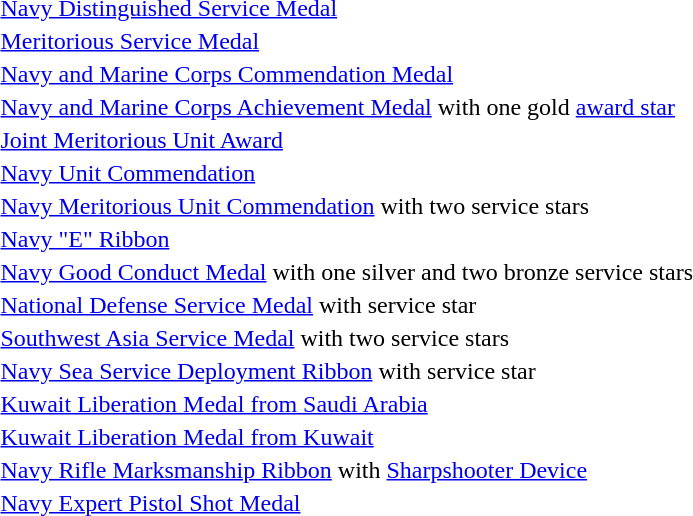<table>
<tr>
<td></td>
<td><a href='#'>Navy Distinguished Service Medal</a></td>
</tr>
<tr>
<td></td>
<td><a href='#'>Meritorious Service Medal</a></td>
</tr>
<tr>
<td></td>
<td><a href='#'>Navy and Marine Corps Commendation Medal</a></td>
</tr>
<tr>
<td></td>
<td><a href='#'>Navy and Marine Corps Achievement Medal</a> with one gold <a href='#'>award star</a></td>
</tr>
<tr>
<td></td>
<td><a href='#'>Joint Meritorious Unit Award</a></td>
</tr>
<tr>
<td></td>
<td><a href='#'>Navy Unit Commendation</a></td>
</tr>
<tr>
<td></td>
<td><a href='#'>Navy Meritorious Unit Commendation</a> with two service stars</td>
</tr>
<tr>
<td></td>
<td><a href='#'>Navy "E" Ribbon</a></td>
</tr>
<tr>
<td></td>
<td><a href='#'>Navy Good Conduct Medal</a> with one silver and two bronze service stars</td>
</tr>
<tr>
<td></td>
<td><a href='#'>National Defense Service Medal</a> with service star</td>
</tr>
<tr>
<td></td>
<td><a href='#'>Southwest Asia Service Medal</a> with two service stars</td>
</tr>
<tr>
<td></td>
<td><a href='#'>Navy Sea Service Deployment Ribbon</a> with service star</td>
</tr>
<tr>
<td></td>
<td><a href='#'>Kuwait Liberation Medal from Saudi Arabia</a></td>
</tr>
<tr>
<td></td>
<td><a href='#'>Kuwait Liberation Medal from Kuwait</a></td>
</tr>
<tr>
<td></td>
<td><a href='#'>Navy Rifle Marksmanship Ribbon</a> with <a href='#'>Sharpshooter Device</a></td>
</tr>
<tr>
<td></td>
<td><a href='#'>Navy Expert Pistol Shot Medal</a></td>
</tr>
</table>
